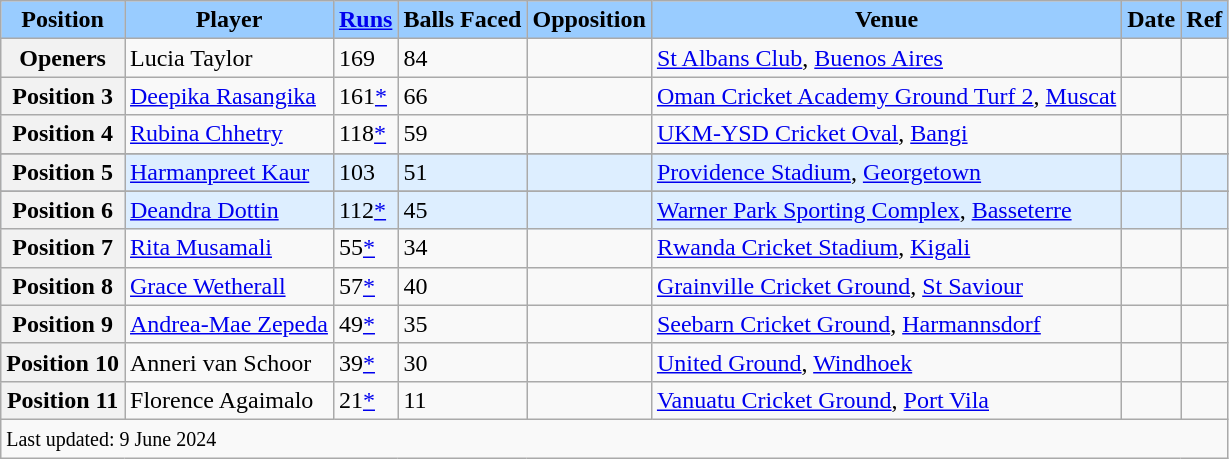<table class="wikitable" border="0" cellpadding="2" cellspacing="2">
<tr>
<th style="background-color:#99ccff;">Position</th>
<th style="background-color:#99ccff;">Player</th>
<th style="background-color:#99ccff;"><a href='#'>Runs</a></th>
<th style="background-color:#99ccff;">Balls Faced</th>
<th style="background-color:#99ccff;">Opposition</th>
<th style="background-color:#99ccff;">Venue</th>
<th style="background-color:#99ccff;">Date</th>
<th style="background-color:#99ccff;">Ref</th>
</tr>
<tr>
<th scope="row">Openers</th>
<td> Lucia Taylor</td>
<td>169</td>
<td>84</td>
<td></td>
<td><a href='#'>St Albans Club</a>, <a href='#'>Buenos Aires</a></td>
<td></td>
<td></td>
</tr>
<tr>
<th scope="row">Position 3</th>
<td> <a href='#'>Deepika Rasangika</a></td>
<td>161<a href='#'>*</a></td>
<td>66</td>
<td></td>
<td><a href='#'>Oman Cricket Academy Ground Turf 2</a>, <a href='#'>Muscat</a></td>
<td></td>
<td></td>
</tr>
<tr>
<th scope="row">Position 4</th>
<td> <a href='#'>Rubina Chhetry</a></td>
<td>118<a href='#'>*</a></td>
<td>59</td>
<td></td>
<td><a href='#'>UKM-YSD Cricket Oval</a>, <a href='#'>Bangi</a></td>
<td></td>
<td></td>
</tr>
<tr>
</tr>
<tr style="background:#def;">
<th scope="row">Position 5</th>
<td> <a href='#'>Harmanpreet Kaur</a> </td>
<td>103</td>
<td>51</td>
<td></td>
<td><a href='#'>Providence Stadium</a>, <a href='#'>Georgetown</a></td>
<td></td>
<td></td>
</tr>
<tr>
</tr>
<tr style="background:#def;"|>
<th scope="row">Position 6</th>
<td> <a href='#'>Deandra Dottin</a> </td>
<td>112<a href='#'>*</a></td>
<td>45</td>
<td></td>
<td><a href='#'>Warner Park Sporting Complex</a>, <a href='#'>Basseterre</a></td>
<td></td>
<td></td>
</tr>
<tr>
<th scope="row">Position 7</th>
<td> <a href='#'>Rita Musamali</a></td>
<td>55<a href='#'>*</a></td>
<td>34</td>
<td></td>
<td><a href='#'>Rwanda Cricket Stadium</a>, <a href='#'>Kigali</a></td>
<td></td>
<td></td>
</tr>
<tr>
<th scope="row">Position 8</th>
<td> <a href='#'>Grace Wetherall</a></td>
<td>57<a href='#'>*</a></td>
<td>40</td>
<td></td>
<td><a href='#'>Grainville Cricket Ground</a>, <a href='#'>St Saviour</a></td>
<td></td>
<td></td>
</tr>
<tr>
<th scope="row">Position 9</th>
<td> <a href='#'>Andrea-Mae Zepeda</a></td>
<td>49<a href='#'>*</a></td>
<td>35</td>
<td></td>
<td><a href='#'>Seebarn Cricket Ground</a>, <a href='#'>Harmannsdorf</a></td>
<td></td>
<td></td>
</tr>
<tr>
<th scope="row">Position 10</th>
<td> Anneri van Schoor</td>
<td>39<a href='#'>*</a></td>
<td>30</td>
<td></td>
<td><a href='#'>United Ground</a>, <a href='#'>Windhoek</a></td>
<td></td>
<td></td>
</tr>
<tr>
<th scope="row">Position 11</th>
<td> Florence Agaimalo</td>
<td>21<a href='#'>*</a></td>
<td>11</td>
<td></td>
<td><a href='#'>Vanuatu Cricket Ground</a>, <a href='#'>Port Vila</a></td>
<td></td>
<td></td>
</tr>
<tr>
<td scope="row" colspan=8><small>Last updated: 9 June 2024</small></td>
</tr>
</table>
